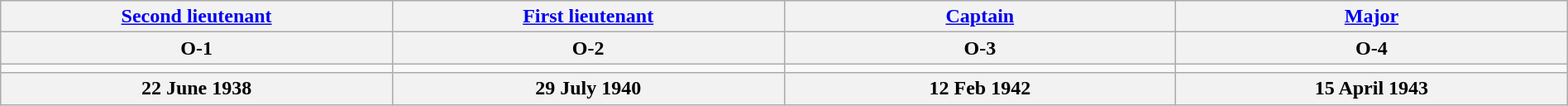<table class="wikitable"  style="margin:auto; width:100%;">
<tr>
<th><a href='#'>Second lieutenant</a></th>
<th><a href='#'>First lieutenant</a></th>
<th><a href='#'>Captain</a></th>
<th><a href='#'>Major</a></th>
</tr>
<tr>
<th>O-1</th>
<th>O-2</th>
<th>O-3</th>
<th>O-4</th>
</tr>
<tr>
<td style="text-align:center; width:16%;"></td>
<td style="text-align:center; width:16%;"></td>
<td style="text-align:center; width:16%;"></td>
<td style="text-align:center; width:16%;"></td>
</tr>
<tr>
<th>22 June 1938</th>
<th>29 July 1940</th>
<th>12 Feb 1942</th>
<th>15 April 1943</th>
</tr>
</table>
